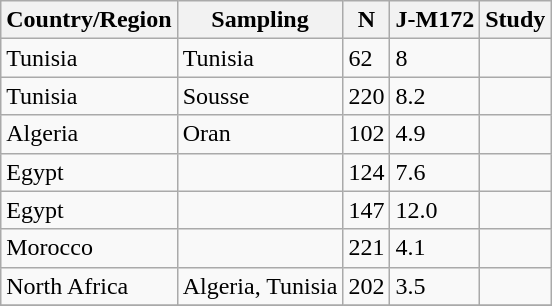<table class="wikitable sortable floatright">
<tr>
<th>Country/Region</th>
<th>Sampling</th>
<th>N</th>
<th>J-M172</th>
<th>Study</th>
</tr>
<tr>
<td>Tunisia</td>
<td>Tunisia</td>
<td>62</td>
<td>8</td>
<td></td>
</tr>
<tr>
<td>Tunisia</td>
<td>Sousse</td>
<td>220</td>
<td>8.2</td>
<td></td>
</tr>
<tr>
<td>Algeria</td>
<td>Oran</td>
<td>102</td>
<td>4.9</td>
<td></td>
</tr>
<tr>
<td>Egypt</td>
<td></td>
<td>124</td>
<td>7.6</td>
<td></td>
</tr>
<tr>
<td>Egypt</td>
<td></td>
<td>147</td>
<td>12.0</td>
<td></td>
</tr>
<tr>
<td>Morocco</td>
<td></td>
<td>221</td>
<td>4.1</td>
<td></td>
</tr>
<tr>
<td>North Africa</td>
<td>Algeria, Tunisia</td>
<td>202</td>
<td>3.5</td>
<td></td>
</tr>
<tr>
</tr>
</table>
